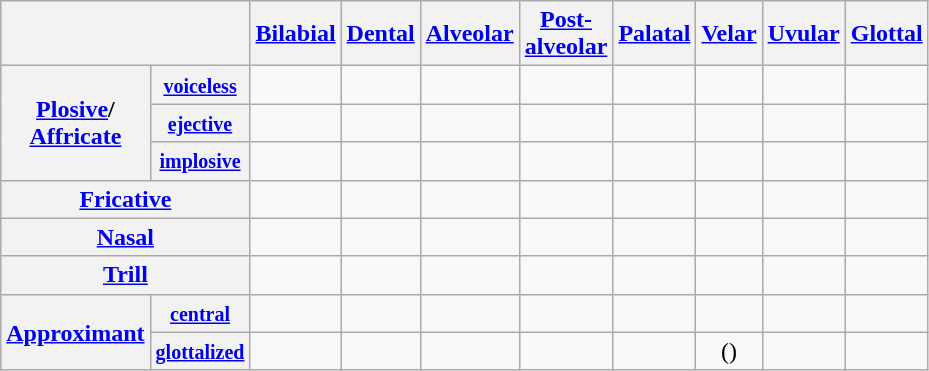<table class="wikitable" style="text-align:center">
<tr>
<th colspan="2"></th>
<th><a href='#'>Bilabial</a></th>
<th><a href='#'>Dental</a></th>
<th><a href='#'>Alveolar</a></th>
<th><a href='#'>Post-<br>alveolar</a></th>
<th><a href='#'>Palatal</a></th>
<th><a href='#'>Velar</a></th>
<th><a href='#'>Uvular</a></th>
<th><a href='#'>Glottal</a></th>
</tr>
<tr>
<th rowspan="3"><a href='#'>Plosive</a>/<br><a href='#'>Affricate</a></th>
<th><a href='#'><small>voiceless</small></a></th>
<td></td>
<td></td>
<td></td>
<td></td>
<td></td>
<td></td>
<td></td>
<td></td>
</tr>
<tr>
<th><small><a href='#'>ejective</a></small></th>
<td></td>
<td></td>
<td></td>
<td></td>
<td></td>
<td></td>
<td></td>
<td></td>
</tr>
<tr>
<th><small><a href='#'>implosive</a></small></th>
<td></td>
<td></td>
<td></td>
<td></td>
<td></td>
<td></td>
<td></td>
<td></td>
</tr>
<tr>
<th colspan="2"><a href='#'>Fricative</a></th>
<td></td>
<td></td>
<td></td>
<td></td>
<td></td>
<td></td>
<td></td>
<td></td>
</tr>
<tr>
<th colspan="2"><a href='#'>Nasal</a></th>
<td></td>
<td></td>
<td></td>
<td></td>
<td></td>
<td></td>
<td></td>
<td></td>
</tr>
<tr>
<th colspan="2"><a href='#'>Trill</a></th>
<td></td>
<td></td>
<td></td>
<td></td>
<td></td>
<td></td>
<td></td>
<td></td>
</tr>
<tr>
<th rowspan="2"><a href='#'>Approximant</a></th>
<th><small><a href='#'>central</a></small></th>
<td></td>
<td></td>
<td></td>
<td></td>
<td></td>
<td></td>
<td></td>
<td></td>
</tr>
<tr>
<th><a href='#'><small>glottalized</small></a></th>
<td></td>
<td></td>
<td></td>
<td></td>
<td></td>
<td>()</td>
<td></td>
<td></td>
</tr>
</table>
